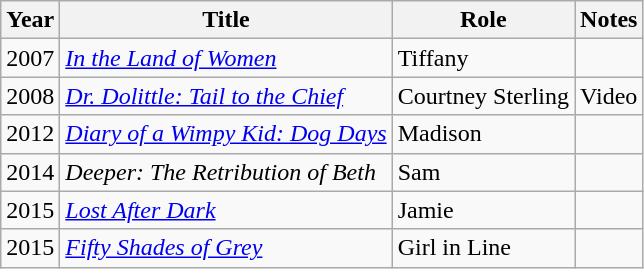<table class="wikitable sortable">
<tr>
<th>Year</th>
<th>Title</th>
<th>Role</th>
<th class="unsortable">Notes</th>
</tr>
<tr>
<td>2007</td>
<td><em><a href='#'>In the Land of Women</a></em></td>
<td>Tiffany</td>
<td></td>
</tr>
<tr>
<td>2008</td>
<td><em><a href='#'>Dr. Dolittle: Tail to the Chief</a></em></td>
<td>Courtney Sterling</td>
<td>Video</td>
</tr>
<tr>
<td>2012</td>
<td><em><a href='#'>Diary of a Wimpy Kid: Dog Days</a></em></td>
<td>Madison</td>
<td></td>
</tr>
<tr>
<td>2014</td>
<td><em>Deeper: The Retribution of Beth</em></td>
<td>Sam</td>
<td></td>
</tr>
<tr>
<td>2015</td>
<td><em><a href='#'>Lost After Dark</a></em></td>
<td>Jamie</td>
<td></td>
</tr>
<tr>
<td>2015</td>
<td><em><a href='#'>Fifty Shades of Grey</a></em></td>
<td>Girl in Line</td>
<td></td>
</tr>
</table>
